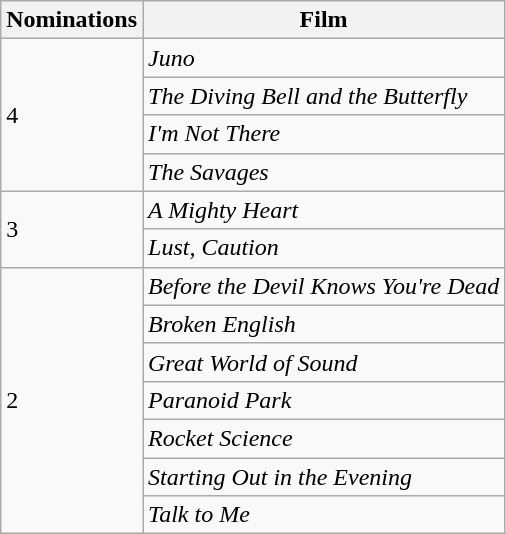<table class="wikitable">
<tr>
<th>Nominations</th>
<th>Film</th>
</tr>
<tr>
<td rowspan="4">4</td>
<td><em>Juno</em></td>
</tr>
<tr>
<td><em>The Diving Bell and the Butterfly</em></td>
</tr>
<tr>
<td><em>I'm Not There</em></td>
</tr>
<tr>
<td><em>The Savages</em></td>
</tr>
<tr>
<td rowspan="2">3</td>
<td><em>A Mighty Heart</em></td>
</tr>
<tr>
<td><em>Lust, Caution</em></td>
</tr>
<tr>
<td rowspan="7">2</td>
<td><em>Before the Devil Knows You're Dead</em></td>
</tr>
<tr>
<td><em>Broken English</em></td>
</tr>
<tr>
<td><em>Great World of Sound</em></td>
</tr>
<tr>
<td><em>Paranoid Park</em></td>
</tr>
<tr>
<td><em>Rocket Science</em></td>
</tr>
<tr>
<td><em>Starting Out in the Evening</em></td>
</tr>
<tr>
<td><em>Talk to Me</em></td>
</tr>
</table>
